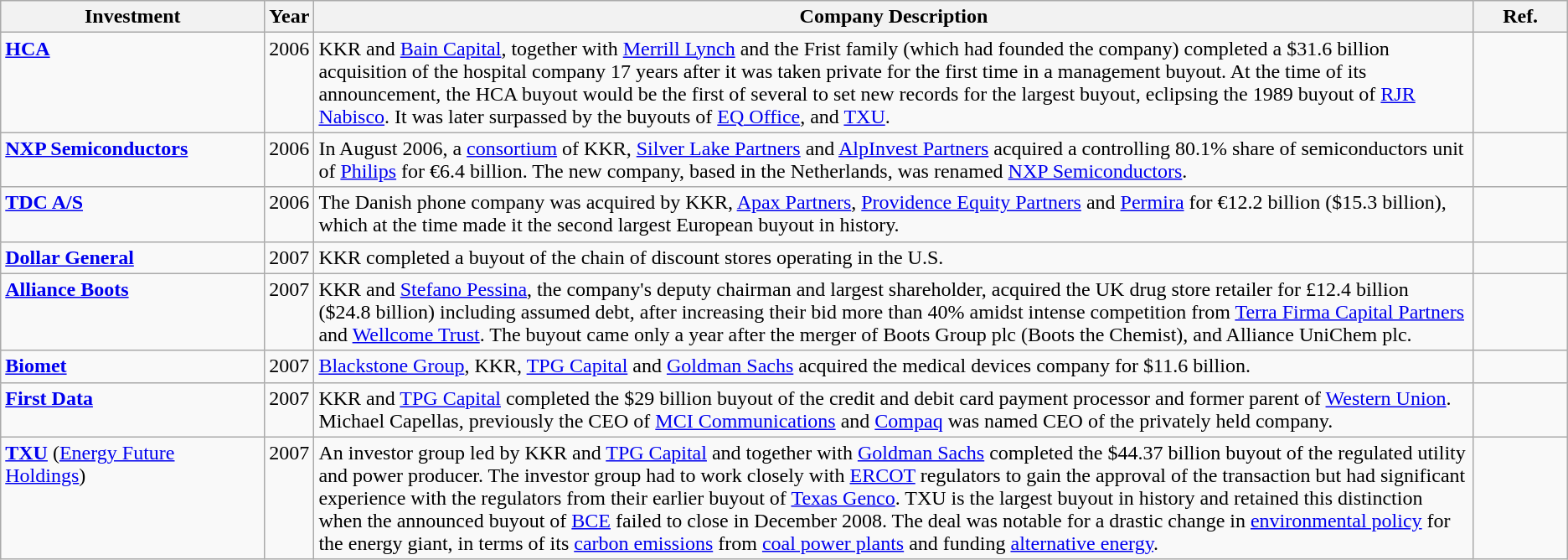<table class="wikitable">
<tr>
<th>Investment</th>
<th style="width:auto">Year</th>
<th>Company Description</th>
<th style="width:auto">Ref.</th>
</tr>
<tr valign=top>
<td><strong><a href='#'>HCA</a></strong></td>
<td>2006</td>
<td>KKR and <a href='#'>Bain Capital</a>, together with <a href='#'>Merrill Lynch</a> and the Frist family (which had founded the company) completed a $31.6 billion acquisition of the hospital company 17 years after it was taken private for the first time in a management buyout. At the time of its announcement, the HCA buyout would be the first of several to set new records for the largest buyout, eclipsing the 1989 buyout of <a href='#'>RJR Nabisco</a>. It was later surpassed by the buyouts of <a href='#'>EQ Office</a>, and <a href='#'>TXU</a>.</td>
<td></td>
</tr>
<tr valign=top>
<td><strong><a href='#'>NXP Semiconductors</a></strong></td>
<td>2006</td>
<td>In August 2006, a <a href='#'>consortium</a> of KKR, <a href='#'>Silver Lake Partners</a> and <a href='#'>AlpInvest Partners</a> acquired a controlling 80.1% share of semiconductors unit of <a href='#'>Philips</a> for €6.4 billion. The new company, based in the Netherlands, was renamed <a href='#'>NXP Semiconductors</a>.</td>
<td></td>
</tr>
<tr valign=top>
<td><strong><a href='#'>TDC A/S</a></strong></td>
<td>2006</td>
<td>The Danish phone company was acquired by KKR, <a href='#'>Apax Partners</a>, <a href='#'>Providence Equity Partners</a> and <a href='#'>Permira</a> for €12.2 billion ($15.3 billion), which at the time made it the second largest European buyout in history.</td>
<td></td>
</tr>
<tr valign=top>
<td><strong><a href='#'>Dollar General</a></strong></td>
<td>2007</td>
<td style="width:74%; vertical-align:top;">KKR completed a buyout of the chain of discount stores operating in the U.S.</td>
<td style="width:6%; vertical-align:top;"></td>
</tr>
<tr valign=top>
<td><strong><a href='#'>Alliance Boots</a></strong></td>
<td>2007</td>
<td>KKR and <a href='#'>Stefano Pessina</a>, the company's deputy chairman and largest shareholder, acquired the UK drug store retailer for £12.4 billion ($24.8 billion) including assumed debt, after increasing their bid more than 40% amidst intense competition from <a href='#'>Terra Firma Capital Partners</a> and <a href='#'>Wellcome Trust</a>. The buyout came only a year after the merger of Boots Group plc (Boots the Chemist), and Alliance UniChem plc.</td>
<td></td>
</tr>
<tr valign=top>
<td><strong><a href='#'>Biomet</a></strong></td>
<td>2007</td>
<td><a href='#'>Blackstone Group</a>, KKR, <a href='#'>TPG Capital</a> and <a href='#'>Goldman Sachs</a> acquired the medical devices company for $11.6 billion.</td>
<td></td>
</tr>
<tr valign=top>
<td><strong><a href='#'>First Data</a></strong></td>
<td>2007</td>
<td>KKR and <a href='#'>TPG Capital</a> completed the $29 billion buyout of the credit and debit card payment processor and former parent of <a href='#'>Western Union</a>. Michael Capellas, previously the CEO of <a href='#'>MCI Communications</a> and <a href='#'>Compaq</a> was named CEO of the privately held company.</td>
<td></td>
</tr>
<tr valign=top>
<td><strong><a href='#'>TXU</a></strong> (<a href='#'>Energy Future Holdings</a>)</td>
<td>2007</td>
<td>An investor group led by KKR and <a href='#'>TPG Capital</a> and together with <a href='#'>Goldman Sachs</a> completed the $44.37 billion buyout of the regulated utility and power producer. The investor group had to work closely with <a href='#'>ERCOT</a> regulators to gain the approval of the transaction but had significant experience with the regulators from their earlier buyout of <a href='#'>Texas Genco</a>. TXU is the largest buyout in history and retained this distinction when the announced buyout of <a href='#'>BCE</a> failed to close in December 2008. The deal was notable for a drastic change in <a href='#'>environmental policy</a> for the energy giant, in terms of its <a href='#'>carbon emissions</a> from <a href='#'>coal power plants</a> and funding <a href='#'>alternative energy</a>.</td>
<td></td>
</tr>
</table>
